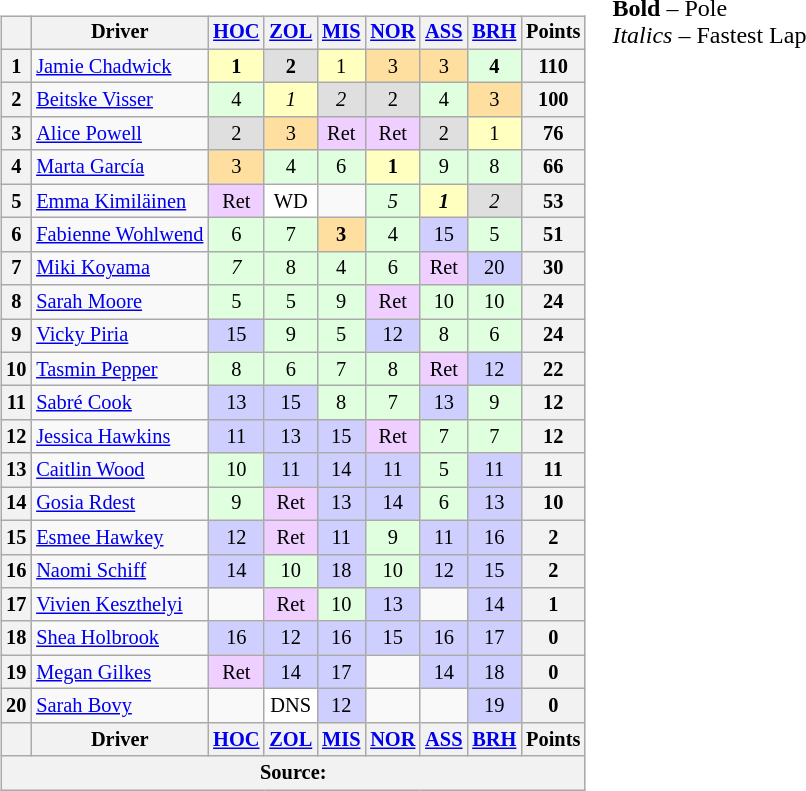<table>
<tr>
<td><br><table class="wikitable" style="font-size:85%; text-align:center">
<tr style="background:#f9f9f9" valign="top">
<th valign="middle"></th>
<th valign="middle">Driver</th>
<th><a href='#'>HOC</a><br></th>
<th><a href='#'>ZOL</a><br></th>
<th><a href='#'>MIS</a><br></th>
<th><a href='#'>NOR</a><br></th>
<th><a href='#'>ASS</a><br></th>
<th><a href='#'>BRH</a><br></th>
<th valign="middle">Points</th>
</tr>
<tr>
<th>1</th>
<td align="left"> <a href='#'>Jamie Chadwick</a></td>
<td style="background:#ffffbf;"><strong>1</strong></td>
<td style="background:#dfdfdf;"><strong>2</strong></td>
<td style="background:#ffffbf;">1</td>
<td style="background:#ffdf9f;">3</td>
<td style="background:#ffdf9f;">3</td>
<td style="background:#dfffdf;"><strong>4</strong></td>
<th>110</th>
</tr>
<tr>
<th>2</th>
<td align="left"> <a href='#'>Beitske Visser</a></td>
<td style="background:#dfffdf;">4</td>
<td style="background:#ffffbf;"><em>1</em></td>
<td style="background:#dfdfdf;"><em>2</em></td>
<td style="background:#dfdfdf;">2</td>
<td style="background:#dfffdf;">4</td>
<td style="background:#ffdf9f;">3</td>
<th>100</th>
</tr>
<tr>
<th>3</th>
<td align="left"> <a href='#'>Alice Powell</a></td>
<td style="background:#dfdfdf;">2</td>
<td style="background:#ffdf9f;">3</td>
<td style="background:#efcfff;">Ret</td>
<td style="background:#efcfff;">Ret</td>
<td style="background:#dfdfdf;">2</td>
<td style="background:#ffffbf;">1</td>
<th>76</th>
</tr>
<tr>
<th>4</th>
<td align="left"> <a href='#'>Marta García</a></td>
<td style="background:#ffdf9f;">3</td>
<td style="background:#dfffdf;">4</td>
<td style="background:#dfffdf;">6</td>
<td style="background:#ffffbf;"><strong>1</strong></td>
<td style="background:#dfffdf;">9</td>
<td style="background:#dfffdf;">8</td>
<th>66</th>
</tr>
<tr>
<th>5</th>
<td align="left"> <a href='#'>Emma Kimiläinen</a></td>
<td style="background:#efcfff;">Ret</td>
<td style="background:#ffffff;">WD</td>
<td></td>
<td style="background:#dfffdf;"><em>5</em></td>
<td style="background:#ffffbf;"><strong><em>1</em></strong></td>
<td style="background:#dfdfdf;"><em>2</em></td>
<th>53</th>
</tr>
<tr>
<th>6</th>
<td align="left" nowrap> <a href='#'>Fabienne Wohlwend</a></td>
<td style="background:#dfffdf;">6</td>
<td style="background:#dfffdf;">7</td>
<td style="background:#ffdf9f;"><strong>3</strong></td>
<td style="background:#dfffdf;">4</td>
<td style="background:#cfcfff;">15</td>
<td style="background:#dfffdf;">5</td>
<th>51</th>
</tr>
<tr>
<th>7</th>
<td align="left"> <a href='#'>Miki Koyama</a></td>
<td style="background:#dfffdf;"><em>7</em></td>
<td style="background:#dfffdf;">8</td>
<td style="background:#dfffdf;">4</td>
<td style="background:#dfffdf;">6</td>
<td style="background:#efcfff;">Ret</td>
<td style="background:#cfcfff;">20</td>
<th>30</th>
</tr>
<tr>
<th>8</th>
<td align="left"> <a href='#'>Sarah Moore</a></td>
<td style="background:#dfffdf;">5</td>
<td style="background:#dfffdf;">5</td>
<td style="background:#dfffdf;">9</td>
<td style="background:#efcfff;">Ret</td>
<td style="background:#dfffdf;">10</td>
<td style="background:#dfffdf;">10</td>
<th>24</th>
</tr>
<tr>
<th>9</th>
<td align="left"> <a href='#'>Vicky Piria</a></td>
<td style="background:#cfcfff;">15</td>
<td style="background:#dfffdf;">9</td>
<td style="background:#dfffdf;">5</td>
<td style="background:#cfcfff;">12</td>
<td style="background:#dfffdf;">8</td>
<td style="background:#dfffdf;">6</td>
<th>24</th>
</tr>
<tr>
<th>10</th>
<td align="left"> <a href='#'>Tasmin Pepper</a></td>
<td style="background:#dfffdf;">8</td>
<td style="background:#dfffdf;">6</td>
<td style="background:#dfffdf;">7</td>
<td style="background:#dfffdf;">8</td>
<td style="background:#efcfff;">Ret</td>
<td style="background:#cfcfff;">12</td>
<th>22</th>
</tr>
<tr>
<th>11</th>
<td align="left"> <a href='#'>Sabré Cook</a></td>
<td style="background:#cfcfff;">13</td>
<td style="background:#cfcfff;">15</td>
<td style="background:#dfffdf;">8</td>
<td style="background:#dfffdf;">7</td>
<td style="background:#cfcfff;">13</td>
<td style="background:#dfffdf;">9</td>
<th>12</th>
</tr>
<tr>
<th>12</th>
<td align="left"> <a href='#'>Jessica Hawkins</a></td>
<td style="background:#cfcfff;">11</td>
<td style="background:#cfcfff;">13</td>
<td style="background:#cfcfff;">15</td>
<td style="background:#efcfff;">Ret</td>
<td style="background:#dfffdf;">7</td>
<td style="background:#dfffdf;">7</td>
<th>12</th>
</tr>
<tr>
<th>13</th>
<td align="left"> <a href='#'>Caitlin Wood</a></td>
<td style="background:#dfffdf;">10</td>
<td style="background:#cfcfff;">11</td>
<td style="background:#cfcfff;">14</td>
<td style="background:#cfcfff;">11</td>
<td style="background:#dfffdf;">5</td>
<td style="background:#cfcfff;">11</td>
<th>11</th>
</tr>
<tr>
<th>14</th>
<td align="left"> <a href='#'>Gosia Rdest</a></td>
<td style="background:#dfffdf;">9</td>
<td style="background:#efcfff;">Ret</td>
<td style="background:#cfcfff;">13</td>
<td style="background:#cfcfff;">14</td>
<td style="background:#dfffdf;">6</td>
<td style="background:#cfcfff;">13</td>
<th>10</th>
</tr>
<tr>
<th>15</th>
<td align="left"> <a href='#'>Esmee Hawkey</a></td>
<td style="background:#cfcfff;">12</td>
<td style="background:#efcfff;">Ret</td>
<td style="background:#cfcfff;">11</td>
<td style="background:#dfffdf;">9</td>
<td style="background:#cfcfff;">11</td>
<td style="background:#cfcfff;">16</td>
<th>2</th>
</tr>
<tr>
<th>16</th>
<td align="left"> <a href='#'>Naomi Schiff</a></td>
<td style="background:#cfcfff;">14</td>
<td style="background:#dfffdf;">10</td>
<td style="background:#cfcfff;">18</td>
<td style="background:#dfffdf;">10</td>
<td style="background:#cfcfff;">12</td>
<td style="background:#cfcfff;">15</td>
<th>2</th>
</tr>
<tr>
<th>17</th>
<td align="left"> <a href='#'>Vivien Keszthelyi</a></td>
<td></td>
<td style="background:#efcfff;">Ret</td>
<td style="background:#dfffdf;">10</td>
<td style="background:#cfcfff;">13</td>
<td></td>
<td style="background:#cfcfff;">14</td>
<th>1</th>
</tr>
<tr>
<th>18</th>
<td align="left"> <a href='#'>Shea Holbrook</a></td>
<td style="background:#cfcfff;">16</td>
<td style="background:#cfcfff;">12</td>
<td style="background:#cfcfff;">16</td>
<td style="background:#cfcfff;">15</td>
<td style="background:#cfcfff;">16</td>
<td style="background:#cfcfff;">17</td>
<th>0</th>
</tr>
<tr>
<th>19</th>
<td align="left"> <a href='#'>Megan Gilkes</a></td>
<td style="background:#efcfff;">Ret</td>
<td style="background:#cfcfff;">14</td>
<td style="background:#cfcfff;">17</td>
<td></td>
<td style="background:#cfcfff;">14</td>
<td style="background:#cfcfff;">18</td>
<th>0</th>
</tr>
<tr>
<th>20</th>
<td align="left"> <a href='#'>Sarah Bovy</a></td>
<td></td>
<td style="background:#ffffff;">DNS</td>
<td style="background:#cfcfff;">12</td>
<td></td>
<td></td>
<td style="background:#cfcfff;">19</td>
<th>0</th>
</tr>
<tr style="background:#f9f9f9" valign="top">
<th valign="middle"></th>
<th valign="middle">Driver</th>
<th><a href='#'>HOC</a><br></th>
<th><a href='#'>ZOL</a><br></th>
<th><a href='#'>MIS</a><br></th>
<th><a href='#'>NOR</a><br></th>
<th><a href='#'>ASS</a><br></th>
<th><a href='#'>BRH</a><br></th>
<th valign="middle">Points</th>
</tr>
<tr>
<th colspan=9>Source:</th>
</tr>
</table>
</td>
<td valign="top"><br>
<span><strong>Bold</strong> – Pole<br>
<em>Italics</em> – Fastest Lap<br></span></td>
</tr>
</table>
